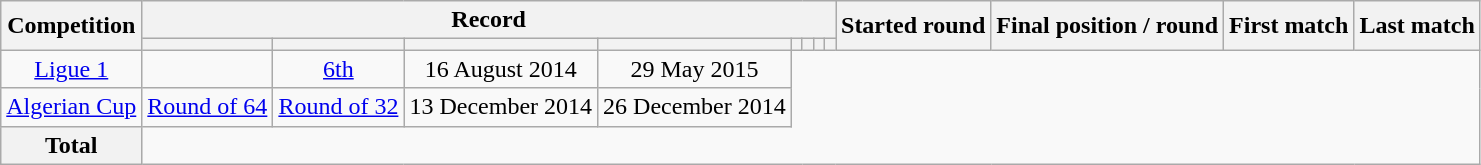<table class="wikitable" style="text-align: center">
<tr>
<th rowspan=2>Competition</th>
<th colspan=8>Record</th>
<th rowspan=2>Started round</th>
<th rowspan=2>Final position / round</th>
<th rowspan=2>First match</th>
<th rowspan=2>Last match</th>
</tr>
<tr>
<th></th>
<th></th>
<th></th>
<th></th>
<th></th>
<th></th>
<th></th>
<th></th>
</tr>
<tr>
<td><a href='#'>Ligue 1</a><br></td>
<td></td>
<td><a href='#'>6th</a></td>
<td>16 August 2014</td>
<td>29 May 2015</td>
</tr>
<tr>
<td><a href='#'>Algerian Cup</a><br></td>
<td><a href='#'>Round of 64</a></td>
<td><a href='#'>Round of 32</a></td>
<td>13 December 2014</td>
<td>26 December 2014</td>
</tr>
<tr>
<th>Total<br></th>
</tr>
</table>
